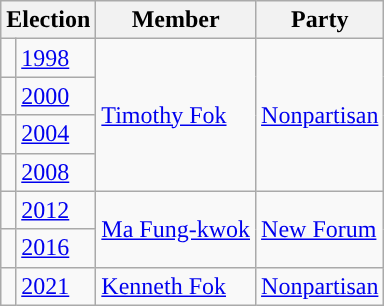<table class="wikitable">
<tr>
<th colspan="2">Election</th>
<th>Member</th>
<th>Party</th>
</tr>
<tr>
<td style="background-color:"></td>
<td><a href='#'>1998</a></td>
<td rowspan=4><a href='#'>Timothy Fok</a></td>
<td rowspan=4><a href='#'>Nonpartisan</a></td>
</tr>
<tr>
<td style="background-color:"></td>
<td><a href='#'>2000</a></td>
</tr>
<tr>
<td style="background-color:"></td>
<td><a href='#'>2004</a></td>
</tr>
<tr>
<td style="background-color:"></td>
<td><a href='#'>2008</a></td>
</tr>
<tr>
<td style="background-color:"></td>
<td><a href='#'>2012</a></td>
<td rowspan=2><a href='#'>Ma Fung-kwok</a></td>
<td rowspan=2><a href='#'>New Forum</a></td>
</tr>
<tr>
<td style="background-color:"></td>
<td><a href='#'>2016</a></td>
</tr>
<tr>
<td style="background-color:"></td>
<td><a href='#'>2021</a></td>
<td rowspan=2><a href='#'>Kenneth Fok</a></td>
<td rowspan=2><a href='#'>Nonpartisan</a></td>
</tr>
</table>
